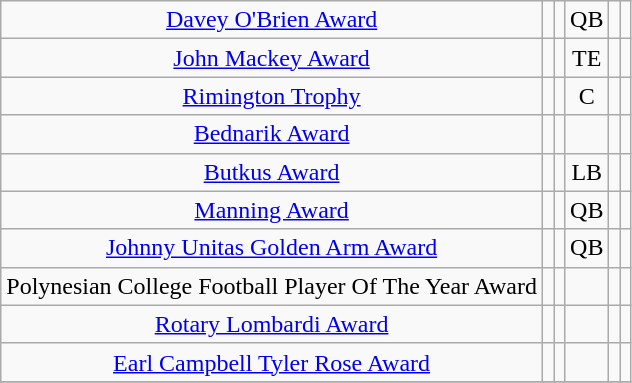<table class="wikitable" style="text-align:center;">
<tr>
<td><a href='#'>Davey O'Brien Award</a></td>
<td></td>
<td></td>
<td>QB</td>
<td></td>
<td></td>
</tr>
<tr>
<td><a href='#'>John Mackey Award</a></td>
<td></td>
<td></td>
<td>TE</td>
<td></td>
<td></td>
</tr>
<tr>
<td><a href='#'>Rimington Trophy</a></td>
<td></td>
<td></td>
<td>C</td>
<td></td>
<td></td>
</tr>
<tr>
<td><a href='#'>Bednarik Award</a></td>
<td></td>
<td></td>
<td></td>
<td></td>
<td></td>
</tr>
<tr>
<td><a href='#'>Butkus Award</a></td>
<td></td>
<td></td>
<td>LB</td>
<td></td>
<td></td>
</tr>
<tr>
<td><a href='#'>Manning Award</a></td>
<td></td>
<td></td>
<td>QB</td>
<td></td>
<td></td>
</tr>
<tr>
<td><a href='#'>Johnny Unitas Golden Arm Award</a></td>
<td></td>
<td></td>
<td>QB</td>
<td></td>
<td></td>
</tr>
<tr>
<td>Polynesian College Football Player Of The Year Award</td>
<td></td>
<td></td>
<td></td>
<td></td>
<td></td>
</tr>
<tr>
<td><a href='#'>Rotary Lombardi Award</a></td>
<td></td>
<td></td>
<td></td>
<td></td>
<td></td>
</tr>
<tr>
<td><a href='#'>Earl Campbell Tyler Rose Award</a></td>
<td></td>
<td></td>
<td></td>
<td></td>
<td></td>
</tr>
<tr>
</tr>
</table>
